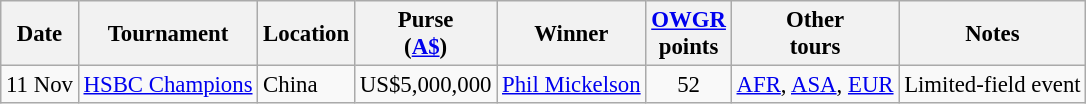<table class="wikitable" style="font-size:95%">
<tr>
<th>Date</th>
<th>Tournament</th>
<th>Location</th>
<th>Purse<br>(<a href='#'>A$</a>)</th>
<th>Winner</th>
<th><a href='#'>OWGR</a><br>points</th>
<th>Other<br>tours</th>
<th>Notes</th>
</tr>
<tr>
<td>11 Nov</td>
<td><a href='#'>HSBC Champions</a></td>
<td>China</td>
<td align=right>US$5,000,000</td>
<td> <a href='#'>Phil Mickelson</a></td>
<td align=center>52</td>
<td><a href='#'>AFR</a>, <a href='#'>ASA</a>, <a href='#'>EUR</a></td>
<td>Limited-field event</td>
</tr>
</table>
